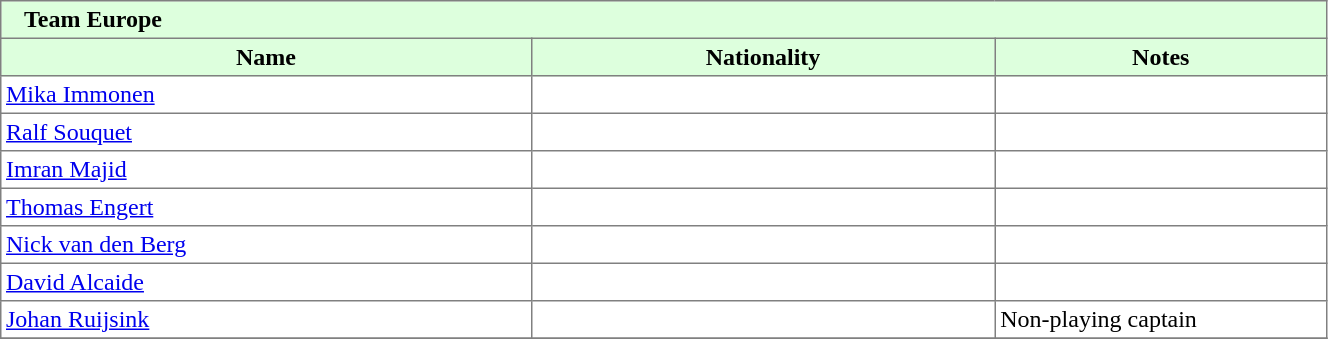<table border="1" cellpadding="3" width="70%" style="border-collapse: collapse;">
<tr bgcolor="#ddffdd">
<td colspan=3>   <strong>Team Europe</strong></td>
</tr>
<tr bgcolor="#ddffdd">
<th width=40%>Name</th>
<th width=35%>Nationality</th>
<th width=25%>Notes</th>
</tr>
<tr>
<td><a href='#'>Mika Immonen</a></td>
<td></td>
<td></td>
</tr>
<tr>
<td><a href='#'>Ralf Souquet</a></td>
<td></td>
<td></td>
</tr>
<tr>
<td><a href='#'>Imran Majid</a></td>
<td></td>
<td></td>
</tr>
<tr>
<td><a href='#'>Thomas Engert</a></td>
<td></td>
<td></td>
</tr>
<tr>
<td><a href='#'>Nick van den Berg</a></td>
<td></td>
<td></td>
</tr>
<tr>
<td><a href='#'>David Alcaide</a></td>
<td></td>
<td></td>
</tr>
<tr>
<td><a href='#'>Johan Ruijsink</a></td>
<td></td>
<td>Non-playing captain</td>
</tr>
<tr>
</tr>
</table>
